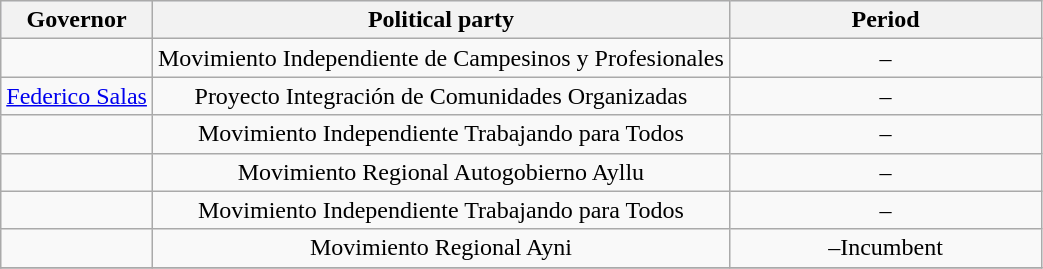<table class=wikitable>
<tr style="text-align:center; background:#e6e9ff;">
<th>Governor</th>
<th>Political party</th>
<th width=30%>Period<br></th>
</tr>
<tr>
<td align="center"></td>
<td align="center">Movimiento Independiente de Campesinos y Profesionales</td>
<td align="center">–<br></td>
</tr>
<tr>
<td align="center"><a href='#'>Federico Salas</a></td>
<td align="center">Proyecto Integración de Comunidades Organizadas</td>
<td align="center">–<br></td>
</tr>
<tr>
<td align="center"></td>
<td align="center">Movimiento Independiente Trabajando para Todos</td>
<td align="center">–<br></td>
</tr>
<tr>
<td align="center"></td>
<td align="center">Movimiento Regional Autogobierno Ayllu</td>
<td align="center">–<br></td>
</tr>
<tr>
<td align="center"></td>
<td align="center">Movimiento Independiente Trabajando para Todos</td>
<td align="center">–<br></td>
</tr>
<tr>
<td align="center"></td>
<td align="center">Movimiento Regional Ayni</td>
<td align="center">–Incumbent<br></td>
</tr>
<tr>
</tr>
</table>
